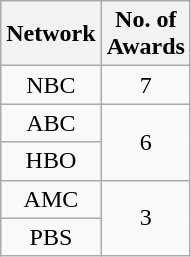<table class="wikitable">
<tr>
<th>Network</th>
<th>No. of<br>Awards</th>
</tr>
<tr style="text-align:center">
<td>NBC</td>
<td>7</td>
</tr>
<tr style="text-align:center">
<td>ABC</td>
<td rowspan="2">6</td>
</tr>
<tr style="text-align:center">
<td>HBO</td>
</tr>
<tr style="text-align:center">
<td>AMC</td>
<td rowspan="2">3</td>
</tr>
<tr style="text-align:center">
<td>PBS</td>
</tr>
</table>
